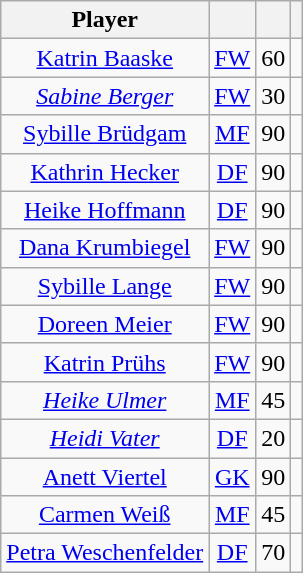<table class="wikitable sortable" style="text-align:center">
<tr>
<th>Player</th>
<th></th>
<th></th>
<th class="unsortable"></th>
</tr>
<tr>
<td data-sort-value="Baaske, Katrin"><a href='#'>Katrin Baaske</a></td>
<td data-sort-value="4"><a href='#'>FW</a></td>
<td>60</td>
<td></td>
</tr>
<tr>
<td data-sort-value="Berger, Sabine"><em><a href='#'>Sabine Berger</a></em></td>
<td data-sort-value="4"><a href='#'>FW</a></td>
<td>30</td>
<td></td>
</tr>
<tr>
<td data-sort-value="Brudgam, Sybille"><a href='#'>Sybille Brüdgam</a></td>
<td data-sort-value="3"><a href='#'>MF</a></td>
<td>90</td>
<td></td>
</tr>
<tr>
<td data-sort-value="Hecker, Kathrin"><a href='#'>Kathrin Hecker</a></td>
<td data-sort-value="2"><a href='#'>DF</a></td>
<td>90</td>
<td></td>
</tr>
<tr>
<td data-sort-value="Hoffmann, Heike"><a href='#'>Heike Hoffmann</a></td>
<td data-sort-value="2"><a href='#'>DF</a></td>
<td>90</td>
<td></td>
</tr>
<tr>
<td data-sort-value="Krumbiegel, Dana"><a href='#'>Dana Krumbiegel</a></td>
<td data-sort-value="4"><a href='#'>FW</a></td>
<td>90</td>
<td></td>
</tr>
<tr>
<td data-sort-value="Lange, Sybille"><a href='#'>Sybille Lange</a></td>
<td data-sort-value="4"><a href='#'>FW</a></td>
<td>90</td>
<td></td>
</tr>
<tr>
<td data-sort-value="Meier, Doreen"><a href='#'>Doreen Meier</a></td>
<td data-sort-value="4"><a href='#'>FW</a></td>
<td>90</td>
<td></td>
</tr>
<tr>
<td data-sort-value="Pruhs, Katrin"><a href='#'>Katrin Prühs</a></td>
<td data-sort-value="4"><a href='#'>FW</a></td>
<td>90</td>
<td></td>
</tr>
<tr>
<td data-sort-value="Ulmer, Heike"><em><a href='#'>Heike Ulmer</a></em></td>
<td data-sort-value="3"><a href='#'>MF</a></td>
<td>45</td>
<td></td>
</tr>
<tr>
<td data-sort-value="Vater, Heidi"><em><a href='#'>Heidi Vater</a></em></td>
<td data-sort-value="2"><a href='#'>DF</a></td>
<td>20</td>
<td></td>
</tr>
<tr>
<td data-sort-value="Viertel, Anett"><a href='#'>Anett Viertel</a></td>
<td data-sort-value="1"><a href='#'>GK</a></td>
<td>90</td>
<td></td>
</tr>
<tr>
<td data-sort-value="Weiss, Carmen"><a href='#'>Carmen Weiß</a></td>
<td data-sort-value="3"><a href='#'>MF</a></td>
<td>45</td>
<td></td>
</tr>
<tr>
<td data-sort-value="Weschenfelder, Petra"><a href='#'>Petra Weschenfelder</a></td>
<td data-sort-value="2"><a href='#'>DF</a></td>
<td>70</td>
<td></td>
</tr>
</table>
